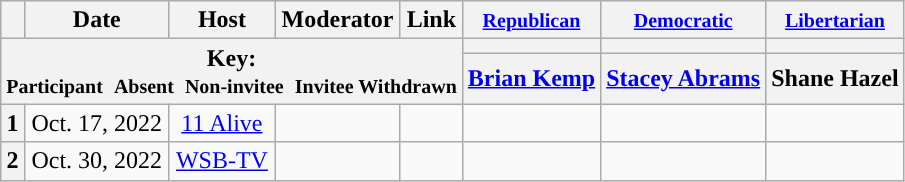<table class="wikitable" style="text-align:center;">
<tr>
<th scope="col"></th>
<th scope="col">Date</th>
<th scope="col">Host</th>
<th scope="col">Moderator</th>
<th scope="col">Link</th>
<th scope="col"><small><a href='#'>Republican</a></small></th>
<th scope="col"><small><a href='#'>Democratic</a></small></th>
<th scope="col"><small><a href='#'>Libertarian</a></small></th>
</tr>
<tr>
<th colspan="5" rowspan="2">Key:<br> <small>Participant </small>  <small>Absent </small>  <small>Non-invitee </small>  <small>Invitee  Withdrawn</small></th>
<th scope="col" style="background:"></th>
<th scope="col" style="background:"></th>
<th scope="col" style="background:"></th>
</tr>
<tr>
<th scope="col"><a href='#'>Brian Kemp</a></th>
<th scope="col"><a href='#'>Stacey Abrams</a></th>
<th scope="col">Shane Hazel</th>
</tr>
<tr>
<th>1</th>
<td style="white-space:nowrap;">Oct. 17, 2022</td>
<td style="white-space:nowrap;"><a href='#'>11 Alive</a></td>
<td style="white-space:nowrap;"></td>
<td style="white-space:nowrap;"></td>
<td></td>
<td></td>
<td></td>
</tr>
<tr>
<th>2</th>
<td style="white-space:nowrap;">Oct. 30, 2022</td>
<td style="white-space:nowrap;"><a href='#'>WSB-TV</a></td>
<td style="white-space:nowrap;"></td>
<td style="white-space:nowrap;"></td>
<td></td>
<td></td>
<td></td>
</tr>
</table>
